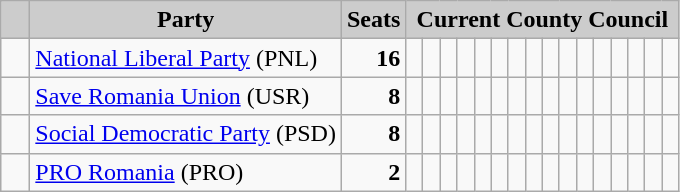<table class="wikitable">
<tr>
<th style="background:#ccc">   </th>
<th style="background:#ccc">Party</th>
<th style="background:#ccc">Seats</th>
<th style="background:#ccc" colspan="16">Current County Council</th>
</tr>
<tr>
<td>  </td>
<td><a href='#'>National Liberal Party</a> (PNL)</td>
<td style="text-align: right"><strong>16</strong></td>
<td>  </td>
<td>  </td>
<td>  </td>
<td>  </td>
<td>  </td>
<td>  </td>
<td>  </td>
<td>  </td>
<td>  </td>
<td>  </td>
<td>  </td>
<td>  </td>
<td>  </td>
<td>  </td>
<td>  </td>
<td>  </td>
</tr>
<tr>
<td>  </td>
<td><a href='#'>Save Romania Union</a> (USR)</td>
<td style="text-align: right"><strong>8</strong></td>
<td>  </td>
<td>  </td>
<td>  </td>
<td>  </td>
<td>  </td>
<td>  </td>
<td>  </td>
<td>  </td>
<td> </td>
<td> </td>
<td> </td>
<td> </td>
<td> </td>
<td> </td>
<td> </td>
<td> </td>
</tr>
<tr>
<td>  </td>
<td><a href='#'>Social Democratic Party</a> (PSD)</td>
<td style="text-align: right"><strong>8</strong></td>
<td>  </td>
<td>  </td>
<td>  </td>
<td>  </td>
<td>  </td>
<td>  </td>
<td>  </td>
<td>  </td>
<td> </td>
<td> </td>
<td> </td>
<td> </td>
<td> </td>
<td> </td>
<td> </td>
<td> </td>
</tr>
<tr>
<td>  </td>
<td><a href='#'>PRO Romania</a> (PRO)</td>
<td style="text-align: right"><strong>2</strong></td>
<td>  </td>
<td>  </td>
<td> </td>
<td> </td>
<td> </td>
<td> </td>
<td> </td>
<td> </td>
<td> </td>
<td> </td>
<td> </td>
<td> </td>
<td> </td>
<td> </td>
<td> </td>
<td> </td>
</tr>
</table>
